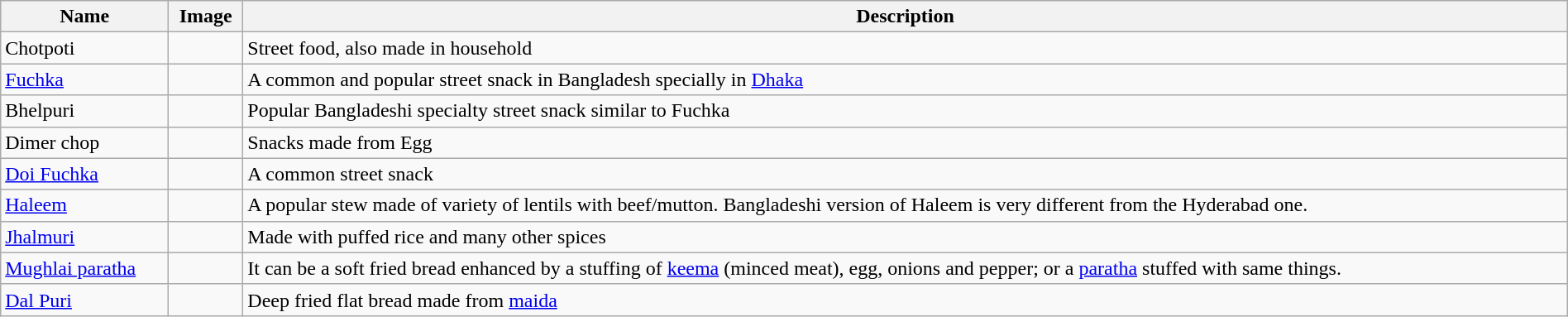<table class="wikitable sortable" width="100%">
<tr>
<th>Name</th>
<th>Image</th>
<th>Description</th>
</tr>
<tr>
<td>Chotpoti</td>
<td></td>
<td>Street food, also made in household</td>
</tr>
<tr>
<td><a href='#'>Fuchka</a></td>
<td></td>
<td>A common and popular street snack in Bangladesh specially in <a href='#'>Dhaka</a></td>
</tr>
<tr>
<td>Bhelpuri</td>
<td></td>
<td>Popular Bangladeshi specialty street snack similar to Fuchka</td>
</tr>
<tr>
<td>Dimer chop</td>
<td></td>
<td>Snacks made from Egg</td>
</tr>
<tr>
<td><a href='#'>Doi Fuchka</a></td>
<td></td>
<td>A common street snack</td>
</tr>
<tr>
<td><a href='#'>Haleem</a></td>
<td></td>
<td>A popular stew made of variety of lentils with beef/mutton. Bangladeshi version of Haleem is very different from the Hyderabad one.</td>
</tr>
<tr>
<td><a href='#'>Jhalmuri</a></td>
<td></td>
<td>Made with puffed rice and many other spices</td>
</tr>
<tr>
<td><a href='#'>Mughlai paratha</a></td>
<td></td>
<td>It can be a soft fried bread enhanced by a stuffing of <a href='#'>keema</a> (minced meat), egg, onions and pepper; or a <a href='#'>paratha</a> stuffed with same things.</td>
</tr>
<tr>
<td><a href='#'>Dal Puri</a></td>
<td></td>
<td>Deep fried flat bread made from <a href='#'>maida</a></td>
</tr>
</table>
